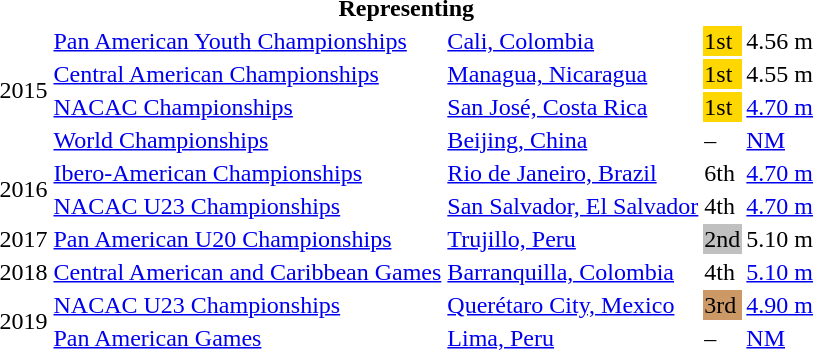<table>
<tr>
<th colspan="5">Representing </th>
</tr>
<tr>
<td rowspan=4>2015</td>
<td><a href='#'>Pan American Youth Championships</a></td>
<td><a href='#'>Cali, Colombia</a></td>
<td bgcolor=gold>1st</td>
<td>4.56 m</td>
</tr>
<tr>
<td><a href='#'>Central American Championships</a></td>
<td><a href='#'>Managua, Nicaragua</a></td>
<td bgcolor=gold>1st</td>
<td>4.55 m</td>
</tr>
<tr>
<td><a href='#'>NACAC Championships</a></td>
<td><a href='#'>San José, Costa Rica</a></td>
<td bgcolor=gold>1st</td>
<td><a href='#'>4.70 m</a></td>
</tr>
<tr>
<td><a href='#'>World Championships</a></td>
<td><a href='#'>Beijing, China</a></td>
<td>–</td>
<td><a href='#'>NM</a></td>
</tr>
<tr>
<td rowspan=2>2016</td>
<td><a href='#'>Ibero-American Championships</a></td>
<td><a href='#'>Rio de Janeiro, Brazil</a></td>
<td>6th</td>
<td><a href='#'>4.70 m</a></td>
</tr>
<tr>
<td><a href='#'>NACAC U23 Championships</a></td>
<td><a href='#'>San Salvador, El Salvador</a></td>
<td>4th</td>
<td><a href='#'>4.70 m</a></td>
</tr>
<tr>
<td>2017</td>
<td><a href='#'>Pan American U20 Championships</a></td>
<td><a href='#'>Trujillo, Peru</a></td>
<td bgcolor=silver>2nd</td>
<td>5.10 m</td>
</tr>
<tr>
<td>2018</td>
<td><a href='#'>Central American and Caribbean Games</a></td>
<td><a href='#'>Barranquilla, Colombia</a></td>
<td>4th</td>
<td><a href='#'>5.10 m</a></td>
</tr>
<tr>
<td rowspan=2>2019</td>
<td><a href='#'>NACAC U23 Championships</a></td>
<td><a href='#'>Querétaro City, Mexico</a></td>
<td bgcolor=cc9966>3rd</td>
<td><a href='#'>4.90 m</a></td>
</tr>
<tr>
<td><a href='#'>Pan American Games</a></td>
<td><a href='#'>Lima, Peru</a></td>
<td>–</td>
<td><a href='#'>NM</a></td>
</tr>
</table>
